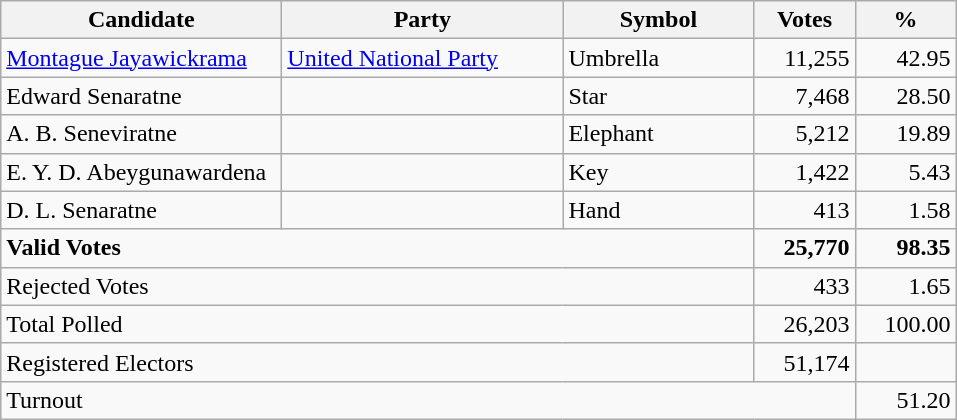<table class="wikitable" border="1" style="text-align:right;">
<tr>
<th align=left width="180">Candidate</th>
<th align=left width="180">Party</th>
<th align=left width="120">Symbol</th>
<th align=left width="60">Votes</th>
<th align=left width="60">%</th>
</tr>
<tr>
<td align=left><a href='#'>Montague Jayawickrama</a></td>
<td align=left><a href='#'>United National Party</a></td>
<td align=left>Umbrella</td>
<td align=right>11,255</td>
<td align=right>42.95</td>
</tr>
<tr>
<td align=left>Edward Senaratne</td>
<td align=left></td>
<td align=left>Star</td>
<td align=right>7,468</td>
<td align=right>28.50</td>
</tr>
<tr>
<td align=left>A. B. Seneviratne</td>
<td align=left></td>
<td align=left>Elephant</td>
<td align=right>5,212</td>
<td align=right>19.89</td>
</tr>
<tr>
<td align=left>E. Y. D. Abeygunawardena</td>
<td align=left></td>
<td align=left>Key</td>
<td align=right>1,422</td>
<td align=right>5.43</td>
</tr>
<tr>
<td align=left>D. L. Senaratne</td>
<td align=left></td>
<td align=left>Hand</td>
<td align=right>413</td>
<td align=right>1.58</td>
</tr>
<tr>
<td align=left colspan=3><strong>Valid Votes</strong></td>
<td align=right><strong>25,770</strong></td>
<td align=right><strong>98.35</strong></td>
</tr>
<tr>
<td align=left colspan=3>Rejected Votes</td>
<td align=right>433</td>
<td align=right>1.65</td>
</tr>
<tr>
<td align=left colspan=3>Total Polled</td>
<td align=right>26,203</td>
<td align=right>100.00</td>
</tr>
<tr>
<td align=left colspan=3>Registered Electors</td>
<td align=right>51,174</td>
<td></td>
</tr>
<tr>
<td align=left colspan=4>Turnout</td>
<td align=right>51.20</td>
</tr>
</table>
